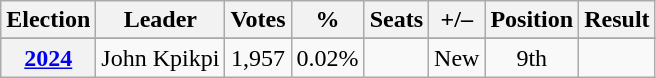<table class=wikitable style=text-align:center>
<tr>
<th>Election</th>
<th>Leader</th>
<th>Votes</th>
<th>%</th>
<th>Seats</th>
<th>+/–</th>
<th>Position</th>
<th>Result</th>
</tr>
<tr>
</tr>
<tr>
<th><a href='#'>2024</a></th>
<td>John Kpikpi</td>
<td>1,957</td>
<td>0.02%</td>
<td></td>
<td>New</td>
<td>9th</td>
<td></td>
</tr>
</table>
